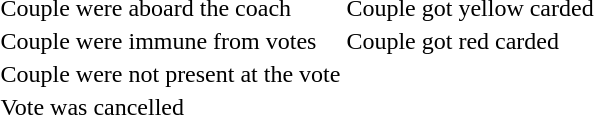<table>
<tr>
<td> Couple were aboard the coach</td>
<td> Couple got yellow carded</td>
</tr>
<tr>
<td> Couple were immune from votes</td>
<td> Couple got red carded</td>
</tr>
<tr>
<td> Couple were not present at the vote</td>
</tr>
<tr>
<td> Vote was cancelled</td>
</tr>
</table>
